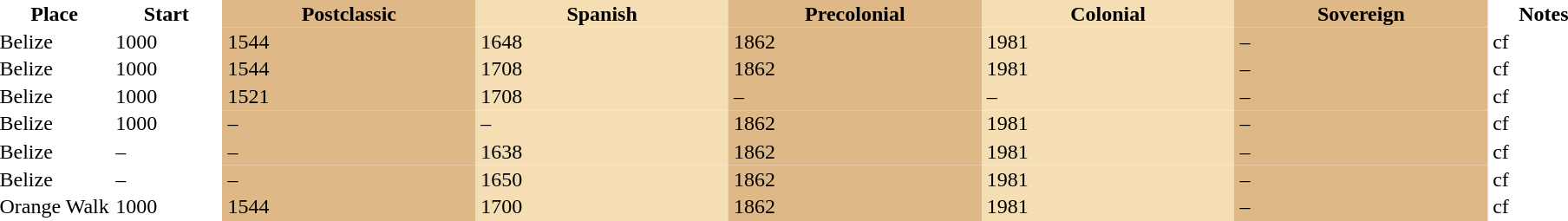<table class="sortable static-row-numbers" style="border-collapse: collapse;">
<tr>
<th style="padding: 0.1em 0.25em;width: 7%;">Place</th>
<th style="padding: 0.1em 0.25em;width: 7%;">Start</th>
<th style="background-color:burlywood;padding: 0.1em 0.25em;width: 15.8%;">Postclassic</th>
<th style="background-color:wheat;padding: 0.1em 0.25em;width: 15.8%;">Spanish</th>
<th style="background-color:burlywood;padding: 0.1em 0.25em;width: 15.8%;">Precolonial</th>
<th style="background-color:wheat;padding: 0.1em 0.25em;width: 15.8%;">Colonial</th>
<th style="background-color:burlywood;padding: 0.1em 0.25em;width: 15.8%;">Sovereign</th>
<th style="padding: 0.1em 0.25em;width: 7%;">Notes</th>
</tr>
<tr>
<td>Belize</td>
<td style="padding: 0.1em 0.25em">1000</td>
<td style="background-color:burlywood;padding: 0.1em 0.25em;">1544</td>
<td style="background-color:wheat;padding: 0.1em 0.25em;">1648</td>
<td style="background-color:burlywood;padding: 0.1em 0.25em;">1862</td>
<td style="background-color:wheat;padding: 0.1em 0.25em;">1981</td>
<td style="background-color:burlywood;padding: 0.1em 0.25em;">–</td>
<td style="padding: 0.1em 0.25em;">cf</td>
</tr>
<tr>
<td>Belize</td>
<td style="padding: 0.1em 0.25em">1000</td>
<td style="background-color:burlywood;padding: 0.1em 0.25em;">1544</td>
<td style="background-color:wheat;padding: 0.1em 0.25em;">1708</td>
<td style="background-color:burlywood;padding: 0.1em 0.25em;">1862</td>
<td style="background-color:wheat;padding: 0.1em 0.25em;">1981</td>
<td style="background-color:burlywood;padding: 0.1em 0.25em;">–</td>
<td style="padding: 0.1em 0.25em;">cf</td>
</tr>
<tr>
<td>Belize</td>
<td style="padding: 0.1em 0.25em">1000</td>
<td style="background-color:burlywood;padding: 0.1em 0.25em;">1521</td>
<td style="background-color:wheat;padding: 0.1em 0.25em;">1708</td>
<td style="background-color:burlywood;padding: 0.1em 0.25em;">–</td>
<td style="background-color:wheat;padding: 0.1em 0.25em;">–</td>
<td style="background-color:burlywood;padding: 0.1em 0.25em;">–</td>
<td style="padding: 0.1em 0.25em;">cf</td>
</tr>
<tr>
<td>Belize</td>
<td style="padding: 0.1em 0.25em">1000</td>
<td style="background-color:burlywood;padding: 0.1em 0.25em;">–</td>
<td style="background-color:wheat;padding: 0.1em 0.25em;">–</td>
<td style="background-color:burlywood;padding: 0.1em 0.25em;">1862</td>
<td style="background-color:wheat;padding: 0.1em 0.25em;">1981</td>
<td style="background-color:burlywood;padding: 0.1em 0.25em;">–</td>
<td style="padding: 0.1em 0.25em;">cf</td>
</tr>
<tr>
<td>Belize</td>
<td style="padding: 0.1em 0.25em">–</td>
<td style="background-color:burlywood;padding: 0.1em 0.25em;">–</td>
<td style="background-color:wheat;padding: 0.1em 0.25em;">1638</td>
<td style="background-color:burlywood;padding: 0.1em 0.25em;">1862</td>
<td style="background-color:wheat;padding: 0.1em 0.25em;">1981</td>
<td style="background-color:burlywood;padding: 0.1em 0.25em;">–</td>
<td style="padding: 0.1em 0.25em;">cf</td>
</tr>
<tr>
<td>Belize</td>
<td style="padding: 0.1em 0.25em">–</td>
<td style="background-color:burlywood;padding: 0.1em 0.25em;">–</td>
<td style="background-color:wheat;padding: 0.1em 0.25em;">1650</td>
<td style="background-color:burlywood;padding: 0.1em 0.25em;">1862</td>
<td style="background-color:wheat;padding: 0.1em 0.25em;">1981</td>
<td style="background-color:burlywood;padding: 0.1em 0.25em;">–</td>
<td style="padding: 0.1em 0.25em;">cf</td>
</tr>
<tr>
<td>Orange Walk</td>
<td style="padding: 0.1em 0.25em">1000</td>
<td style="background-color:burlywood;padding: 0.1em 0.25em;">1544</td>
<td style="background-color:wheat;padding: 0.1em 0.25em;">1700</td>
<td style="background-color:burlywood;padding: 0.1em 0.25em;">1862</td>
<td style="background-color:wheat;padding: 0.1em 0.25em;">1981</td>
<td style="background-color:burlywood;padding: 0.1em 0.25em;">–</td>
<td style="padding: 0.1em 0.25em;">cf</td>
</tr>
</table>
